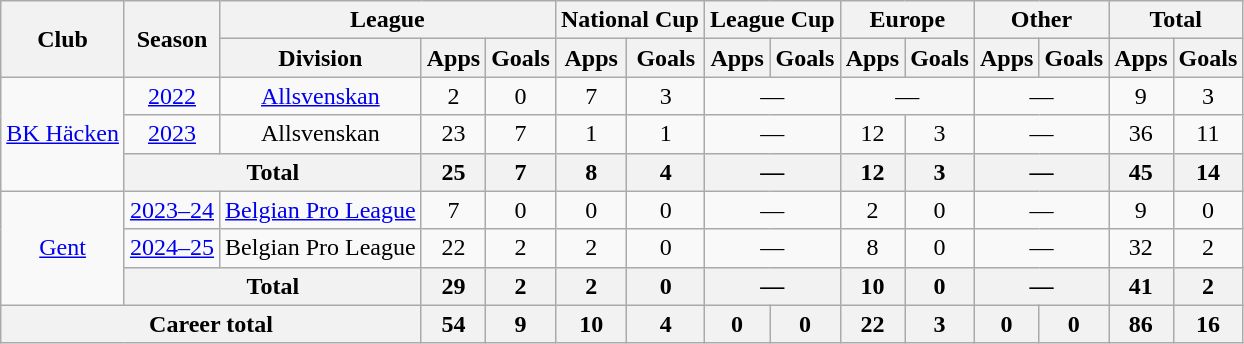<table class=wikitable style="text-align: center">
<tr>
<th rowspan=2>Club</th>
<th rowspan=2>Season</th>
<th colspan=3>League</th>
<th colspan=2>National Cup</th>
<th colspan=2>League Cup</th>
<th colspan="2">Europe</th>
<th colspan="2">Other</th>
<th colspan=2>Total</th>
</tr>
<tr>
<th>Division</th>
<th>Apps</th>
<th>Goals</th>
<th>Apps</th>
<th>Goals</th>
<th>Apps</th>
<th>Goals</th>
<th>Apps</th>
<th>Goals</th>
<th>Apps</th>
<th>Goals</th>
<th>Apps</th>
<th>Goals</th>
</tr>
<tr>
<td rowspan="3"><a href='#'>BK Häcken</a></td>
<td><a href='#'>2022</a></td>
<td><a href='#'>Allsvenskan</a></td>
<td>2</td>
<td>0</td>
<td>7</td>
<td>3</td>
<td colspan="2">—</td>
<td colspan="2">—</td>
<td colspan="2">—</td>
<td>9</td>
<td>3</td>
</tr>
<tr>
<td><a href='#'>2023</a></td>
<td>Allsvenskan</td>
<td>23</td>
<td>7</td>
<td>1</td>
<td>1</td>
<td colspan="2">—</td>
<td>12</td>
<td>3</td>
<td colspan="2">—</td>
<td>36</td>
<td>11</td>
</tr>
<tr>
<th colspan="2">Total</th>
<th>25</th>
<th>7</th>
<th>8</th>
<th>4</th>
<th colspan="2">—</th>
<th>12</th>
<th>3</th>
<th colspan="2">—</th>
<th>45</th>
<th>14</th>
</tr>
<tr>
<td rowspan="3"><a href='#'>Gent</a></td>
<td><a href='#'>2023–24</a></td>
<td><a href='#'>Belgian Pro League</a></td>
<td>7</td>
<td>0</td>
<td>0</td>
<td>0</td>
<td colspan="2">—</td>
<td>2</td>
<td>0</td>
<td colspan="2">—</td>
<td>9</td>
<td>0</td>
</tr>
<tr>
<td><a href='#'>2024–25</a></td>
<td>Belgian Pro League</td>
<td>22</td>
<td>2</td>
<td>2</td>
<td>0</td>
<td colspan="2">—</td>
<td>8</td>
<td>0</td>
<td colspan="2">—</td>
<td>32</td>
<td>2</td>
</tr>
<tr>
<th colspan="2">Total</th>
<th>29</th>
<th>2</th>
<th>2</th>
<th>0</th>
<th colspan="2">—</th>
<th>10</th>
<th>0</th>
<th colspan="2">—</th>
<th>41</th>
<th>2</th>
</tr>
<tr>
<th colspan="3">Career total</th>
<th>54</th>
<th>9</th>
<th>10</th>
<th>4</th>
<th>0</th>
<th>0</th>
<th>22</th>
<th>3</th>
<th>0</th>
<th>0</th>
<th>86</th>
<th>16</th>
</tr>
</table>
